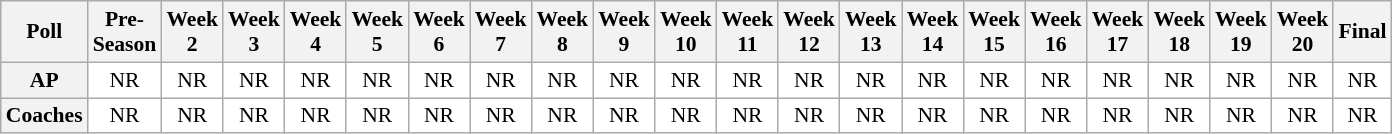<table class="wikitable" style="white-space:nowrap;font-size:90%">
<tr>
<th>Poll</th>
<th>Pre-<br>Season</th>
<th>Week<br>2</th>
<th>Week<br>3</th>
<th>Week<br>4</th>
<th>Week<br>5</th>
<th>Week<br>6</th>
<th>Week<br>7</th>
<th>Week<br>8</th>
<th>Week<br>9</th>
<th>Week<br>10</th>
<th>Week<br>11</th>
<th>Week<br>12</th>
<th>Week<br>13</th>
<th>Week<br>14</th>
<th>Week<br>15</th>
<th>Week<br>16</th>
<th>Week<br>17</th>
<th>Week<br>18</th>
<th>Week<br>19</th>
<th>Week<br>20</th>
<th>Final</th>
</tr>
<tr style="text-align:center;">
<th>AP</th>
<td style="background:#FFF;">NR</td>
<td style="background:#FFF;">NR</td>
<td style="background:#FFF;">NR</td>
<td style="background:#FFF;">NR</td>
<td style="background:#FFF;">NR</td>
<td style="background:#FFF;">NR</td>
<td style="background:#FFF;">NR</td>
<td style="background:#FFF;">NR</td>
<td style="background:#FFF;">NR</td>
<td style="background:#FFF;">NR</td>
<td style="background:#FFF;">NR</td>
<td style="background:#FFF;">NR</td>
<td style="background:#FFF;">NR</td>
<td style="background:#FFF;">NR</td>
<td style="background:#FFF;">NR</td>
<td style="background:#FFF;">NR</td>
<td style="background:#FFF;">NR</td>
<td style="background:#FFF;">NR</td>
<td style="background:#FFF;">NR</td>
<td style="background:#FFF;">NR</td>
<td style="background:#FFF;">NR</td>
</tr>
<tr style="text-align:center;">
<th>Coaches</th>
<td style="background:#FFF;">NR</td>
<td style="background:#FFF;">NR</td>
<td style="background:#FFF;">NR</td>
<td style="background:#FFF;">NR</td>
<td style="background:#FFF;">NR</td>
<td style="background:#FFF;">NR</td>
<td style="background:#FFF;">NR</td>
<td style="background:#FFF;">NR</td>
<td style="background:#FFF;">NR</td>
<td style="background:#FFF;">NR</td>
<td style="background:#FFF;">NR</td>
<td style="background:#FFF;">NR</td>
<td style="background:#FFF;">NR</td>
<td style="background:#FFF;">NR</td>
<td style="background:#FFF;">NR</td>
<td style="background:#FFF;">NR</td>
<td style="background:#FFF;">NR</td>
<td style="background:#FFF;">NR</td>
<td style="background:#FFF;">NR</td>
<td style="background:#FFF;">NR</td>
<td style="background:#FFF;">NR</td>
</tr>
</table>
